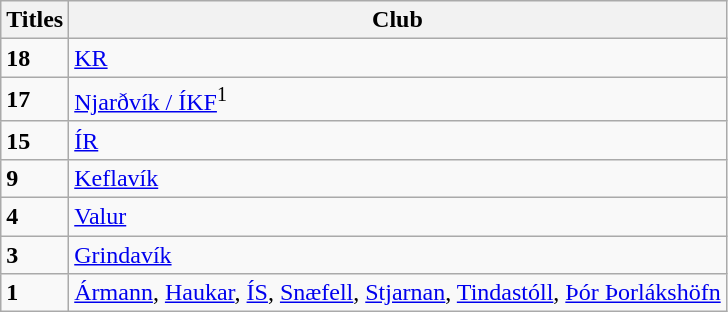<table class="wikitable" style="text-align: Left">
<tr>
<th>Titles</th>
<th>Club</th>
</tr>
<tr>
<td><strong>18</strong></td>
<td><a href='#'>KR</a></td>
</tr>
<tr>
<td><strong>17</strong></td>
<td><a href='#'>Njarðvík / ÍKF</a><sup>1</sup></td>
</tr>
<tr>
<td><strong>15</strong></td>
<td><a href='#'>ÍR</a></td>
</tr>
<tr>
<td><strong>9</strong></td>
<td><a href='#'>Keflavík</a></td>
</tr>
<tr>
<td><strong>4</strong></td>
<td><a href='#'>Valur</a></td>
</tr>
<tr>
<td><strong>3</strong></td>
<td><a href='#'>Grindavík</a></td>
</tr>
<tr>
<td><strong>1</strong></td>
<td><a href='#'>Ármann</a>, <a href='#'>Haukar</a>, <a href='#'>ÍS</a>, <a href='#'>Snæfell</a>, <a href='#'>Stjarnan</a>, <a href='#'>Tindastóll</a>, <a href='#'>Þór Þorlákshöfn</a></td>
</tr>
</table>
